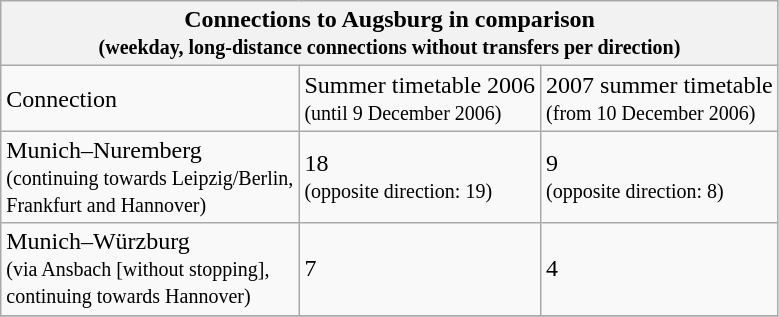<table class="wikitable floatright">
<tr>
<th ! colspan="3">Connections to Augsburg in comparison<br><small>(weekday, long-distance connections without transfers per direction)</small></th>
</tr>
<tr>
<td>Connection</td>
<td>Summer timetable 2006<br><small>(until 9 December 2006)</small></td>
<td>2007 summer timetable<br><small>(from 10 December 2006)</small></td>
</tr>
<tr>
<td>Munich–Nuremberg<br><small>(continuing towards Leipzig/Berlin,<br> Frankfurt and Hannover)</small></td>
<td>18<br><small>(opposite direction: 19)</small></td>
<td>9<br><small>(opposite direction: 8)</small></td>
</tr>
<tr>
<td>Munich–Würzburg<br><small>(via Ansbach [without stopping],<br> continuing towards Hannover)</small></td>
<td>7</td>
<td>4</td>
</tr>
<tr>
</tr>
</table>
